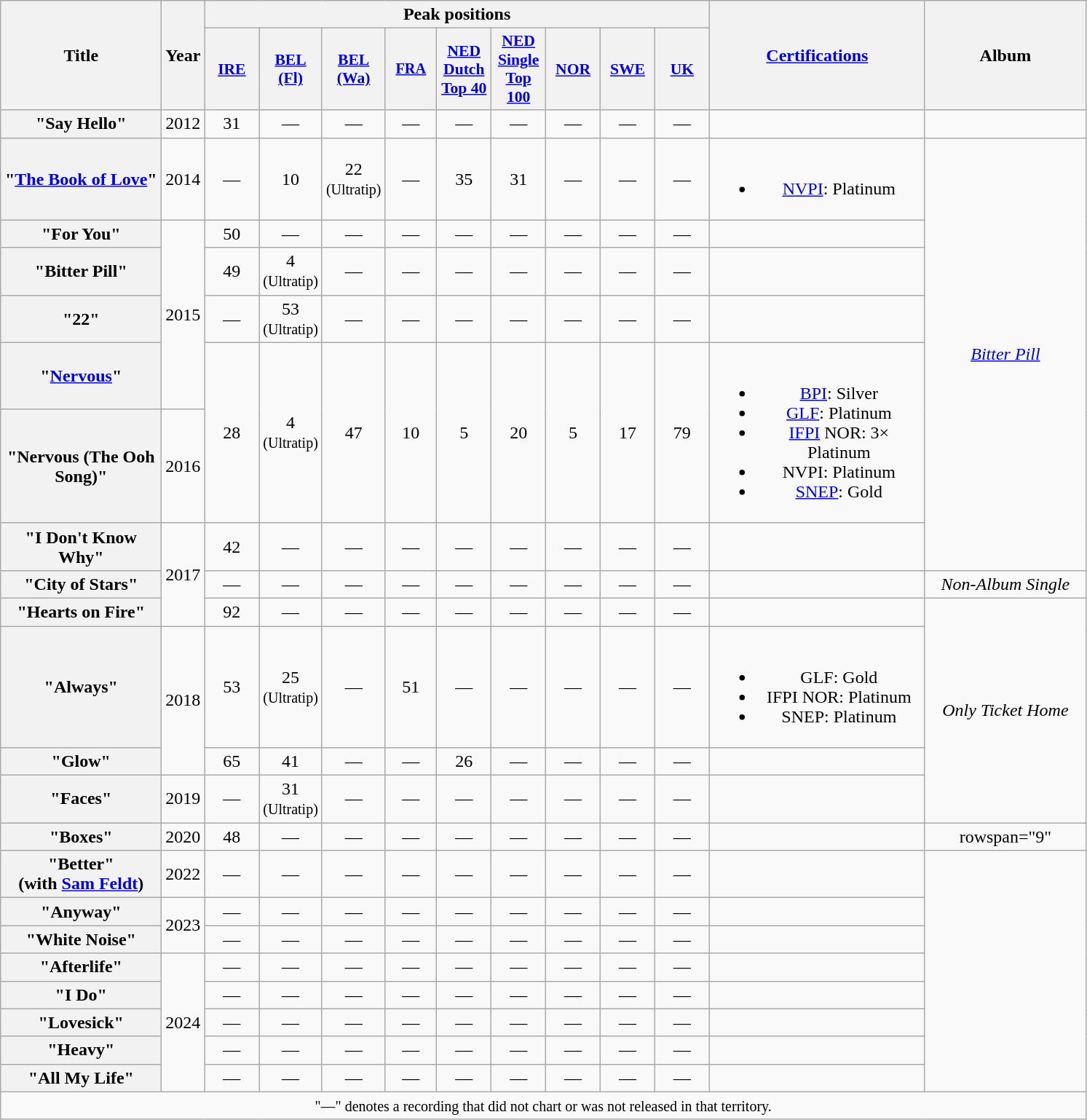<table class="wikitable plainrowheaders" style="text-align:center;">
<tr>
<th rowspan="2" align="center" width="140">Title</th>
<th rowspan="2" align="center" width="10">Year</th>
<th colspan="9" align="center" width="20">Peak positions</th>
<th rowspan="2" align="center" width="190"><a href='#'>Certifications</a></th>
<th rowspan="2" align="center" width="140">Album</th>
</tr>
<tr>
<th scope="col" style="width:3em;font-size:90%;"><a href='#'>IRE</a><br></th>
<th scope="col" style="width:3em;font-size:90%;"><a href='#'>BEL<br>(Fl)</a><br></th>
<th scope="col" style="width:3em;font-size:90%;"><a href='#'>BEL<br>(Wa)</a><br></th>
<th style="width:3em;font-size:85%"><a href='#'>FRA</a><br></th>
<th scope="col" style="width:3em;font-size:90%;"><a href='#'>NED<br>Dutch<br>Top 40</a><br></th>
<th scope="col" style="width:3em;font-size:90%;"><a href='#'>NED<br>Single<br>Top 100</a><br></th>
<th scope="col" style="width:3em;font-size:90%;"><a href='#'>NOR</a><br></th>
<th scope="col" style="width:3em;font-size:90%;"><a href='#'>SWE</a><br></th>
<th scope="col" style="width:3em;font-size:90%;"><a href='#'>UK</a><br></th>
</tr>
<tr>
<th scope="row">"Say Hello"</th>
<td>2012</td>
<td>31</td>
<td>—</td>
<td>—</td>
<td>—</td>
<td>—</td>
<td>—</td>
<td>—</td>
<td>—</td>
<td>—</td>
<td></td>
<td></td>
</tr>
<tr>
<th scope="row">"<a href='#'>The Book of Love</a>"</th>
<td>2014</td>
<td>—</td>
<td>10</td>
<td>22<br><small>(Ultratip)</small></td>
<td>—</td>
<td>35</td>
<td>31</td>
<td>—</td>
<td>—</td>
<td>—</td>
<td><br><ul><li><a href='#'>NVPI</a>: Platinum</li></ul></td>
<td rowspan=7><em><a href='#'>Bitter Pill</a></em></td>
</tr>
<tr>
<th scope="row">"For You"</th>
<td rowspan=4>2015</td>
<td>50</td>
<td>—</td>
<td>—</td>
<td>—</td>
<td>—</td>
<td>—</td>
<td>—</td>
<td>—</td>
<td>—</td>
<td></td>
</tr>
<tr>
<th scope="row">"Bitter Pill"</th>
<td>49</td>
<td>4<br><small>(Ultratip)</small></td>
<td>—</td>
<td>—</td>
<td>—</td>
<td>—</td>
<td>—</td>
<td>—</td>
<td>—</td>
<td></td>
</tr>
<tr>
<th scope="row">"22"</th>
<td>—</td>
<td>53<br><small>(Ultratip)</small></td>
<td>—</td>
<td>—</td>
<td>—</td>
<td>—</td>
<td>—</td>
<td>—</td>
<td>—</td>
<td></td>
</tr>
<tr>
<th scope="row">"<a href='#'>Nervous</a>"</th>
<td rowspan="2">28</td>
<td rowspan="2">4<br><small>(Ultratip)</small></td>
<td rowspan="2">47</td>
<td rowspan="2">10</td>
<td rowspan="2">5</td>
<td rowspan="2">20</td>
<td rowspan="2">5</td>
<td rowspan="2">17</td>
<td rowspan="2">79</td>
<td rowspan="2"><br><ul><li><a href='#'>BPI</a>: Silver</li><li><a href='#'>GLF</a>: Platinum</li><li><a href='#'>IFPI</a> NOR: 3× Platinum</li><li>NVPI: Platinum</li><li><a href='#'>SNEP</a>: Gold</li></ul></td>
</tr>
<tr>
<th scope="row">"Nervous (The Ooh Song)"<br></th>
<td>2016</td>
</tr>
<tr>
<th scope="row">"I Don't Know Why"<br></th>
<td rowspan="3">2017</td>
<td>42</td>
<td>—</td>
<td>—</td>
<td>—</td>
<td>—</td>
<td>—</td>
<td>—</td>
<td>—</td>
<td>—</td>
<td></td>
</tr>
<tr>
<th scope="row">"City of Stars"</th>
<td>—</td>
<td>—</td>
<td>—</td>
<td>—</td>
<td>—</td>
<td>—</td>
<td>—</td>
<td>—</td>
<td>—</td>
<td></td>
<td rowspan="1"><em>Non-Album Single</em></td>
</tr>
<tr>
<th scope="row">"Hearts on Fire"</th>
<td>92</td>
<td>—</td>
<td>—</td>
<td>—</td>
<td>—</td>
<td>—</td>
<td>—</td>
<td>—</td>
<td>—</td>
<td></td>
<td rowspan="4"><em>Only Ticket Home</em></td>
</tr>
<tr>
<th scope="row">"Always"</th>
<td rowspan="2">2018</td>
<td>53</td>
<td>25<br><small>(Ultratip)</small></td>
<td>—</td>
<td>51</td>
<td>—</td>
<td>—</td>
<td>—</td>
<td>—</td>
<td>—</td>
<td><br><ul><li>GLF: Gold</li><li>IFPI NOR: Platinum</li><li>SNEP: Platinum</li></ul></td>
</tr>
<tr>
<th scope="row">"Glow"</th>
<td>65</td>
<td>41</td>
<td>—</td>
<td>—</td>
<td>26<br></td>
<td>—</td>
<td>—</td>
<td>—</td>
<td>—</td>
<td></td>
</tr>
<tr>
<th scope="row">"Faces"</th>
<td>2019</td>
<td>—</td>
<td>31<br><small>(Ultratip)</small></td>
<td>—</td>
<td>—</td>
<td>—</td>
<td>—</td>
<td>—</td>
<td>—</td>
<td>—</td>
<td></td>
</tr>
<tr>
<th scope="row">"Boxes"</th>
<td>2020</td>
<td>48</td>
<td>—</td>
<td>—</td>
<td>—</td>
<td>—</td>
<td>—</td>
<td>—</td>
<td>—</td>
<td>—</td>
<td></td>
<td>rowspan="9" </td>
</tr>
<tr>
<th scope="row">"Better"<br><span>(with <a href='#'>Sam Feldt</a>)</span></th>
<td>2022</td>
<td>—</td>
<td>—</td>
<td>—</td>
<td>—</td>
<td>—</td>
<td>—</td>
<td>—</td>
<td>—</td>
<td>—</td>
<td></td>
</tr>
<tr>
<th scope="row">"Anyway"<br></th>
<td rowspan="2">2023</td>
<td>—</td>
<td>—</td>
<td>—</td>
<td>—</td>
<td>—</td>
<td>—</td>
<td>—</td>
<td>—</td>
<td>—</td>
<td></td>
</tr>
<tr>
<th scope="row">"White Noise"</th>
<td>—</td>
<td>—</td>
<td>—</td>
<td>—</td>
<td>—</td>
<td>—</td>
<td>—</td>
<td>—</td>
<td>—</td>
<td></td>
</tr>
<tr>
<th scope="row">"Afterlife"</th>
<td rowspan="5">2024</td>
<td>—</td>
<td>—</td>
<td>—</td>
<td>—</td>
<td>—</td>
<td>—</td>
<td>—</td>
<td>—</td>
<td>—</td>
<td></td>
</tr>
<tr>
<th scope="row">"I Do"</th>
<td>—</td>
<td>—</td>
<td>—</td>
<td>—</td>
<td>—</td>
<td>—</td>
<td>—</td>
<td>—</td>
<td>—</td>
<td></td>
</tr>
<tr>
<th scope="row">"Lovesick"</th>
<td>—</td>
<td>—</td>
<td>—</td>
<td>—</td>
<td>—</td>
<td>—</td>
<td>—</td>
<td>—</td>
<td>—</td>
<td></td>
</tr>
<tr>
<th scope="row">"Heavy"</th>
<td>—</td>
<td>—</td>
<td>—</td>
<td>—</td>
<td>—</td>
<td>—</td>
<td>—</td>
<td>—</td>
<td>—</td>
<td></td>
</tr>
<tr>
<th scope="row">"All My Life"</th>
<td>—</td>
<td>—</td>
<td>—</td>
<td>—</td>
<td>—</td>
<td>—</td>
<td>—</td>
<td>—</td>
<td>—</td>
<td></td>
</tr>
<tr>
<td colspan="13"><small>"—" denotes a recording that did not chart or was not released in that territory.</small></td>
</tr>
</table>
